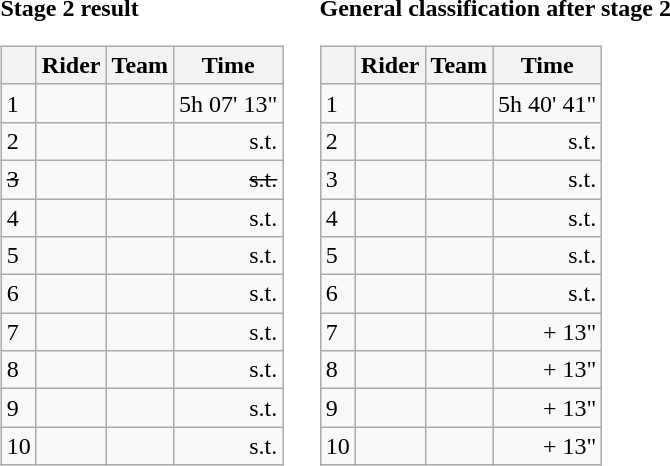<table>
<tr>
<td><strong>Stage 2 result</strong><br><table class="wikitable">
<tr>
<th></th>
<th>Rider</th>
<th>Team</th>
<th>Time</th>
</tr>
<tr>
<td>1</td>
<td></td>
<td></td>
<td align="right">5h 07' 13"</td>
</tr>
<tr>
<td>2</td>
<td></td>
<td></td>
<td align="right">s.t.</td>
</tr>
<tr>
<td><s>3</s></td>
<td><s></s></td>
<td><s></s></td>
<td align="right"><s>s.t.</s></td>
</tr>
<tr>
<td>4</td>
<td></td>
<td></td>
<td align="right">s.t.</td>
</tr>
<tr>
<td>5</td>
<td></td>
<td></td>
<td align="right">s.t.</td>
</tr>
<tr>
<td>6</td>
<td></td>
<td></td>
<td align="right">s.t.</td>
</tr>
<tr>
<td>7</td>
<td></td>
<td></td>
<td align="right">s.t.</td>
</tr>
<tr>
<td>8</td>
<td></td>
<td></td>
<td align="right">s.t.</td>
</tr>
<tr>
<td>9</td>
<td></td>
<td></td>
<td align="right">s.t.</td>
</tr>
<tr>
<td>10</td>
<td></td>
<td></td>
<td align="right">s.t.</td>
</tr>
</table>
</td>
<td></td>
<td><strong>General classification after stage 2</strong><br><table class="wikitable">
<tr>
<th></th>
<th>Rider</th>
<th>Team</th>
<th>Time</th>
</tr>
<tr>
<td>1</td>
<td> </td>
<td></td>
<td align="right">5h 40' 41"</td>
</tr>
<tr>
<td>2</td>
<td> </td>
<td></td>
<td align="right">s.t.</td>
</tr>
<tr>
<td>3</td>
<td></td>
<td></td>
<td align="right">s.t.</td>
</tr>
<tr>
<td>4</td>
<td></td>
<td></td>
<td align="right">s.t.</td>
</tr>
<tr>
<td>5</td>
<td></td>
<td></td>
<td align="right">s.t.</td>
</tr>
<tr>
<td>6</td>
<td></td>
<td></td>
<td align="right">s.t.</td>
</tr>
<tr>
<td>7</td>
<td></td>
<td></td>
<td align="right">+ 13"</td>
</tr>
<tr>
<td>8</td>
<td></td>
<td></td>
<td align="right">+ 13"</td>
</tr>
<tr>
<td>9</td>
<td></td>
<td></td>
<td align="right">+ 13"</td>
</tr>
<tr>
<td>10</td>
<td></td>
<td></td>
<td align="right">+ 13"</td>
</tr>
</table>
</td>
</tr>
</table>
